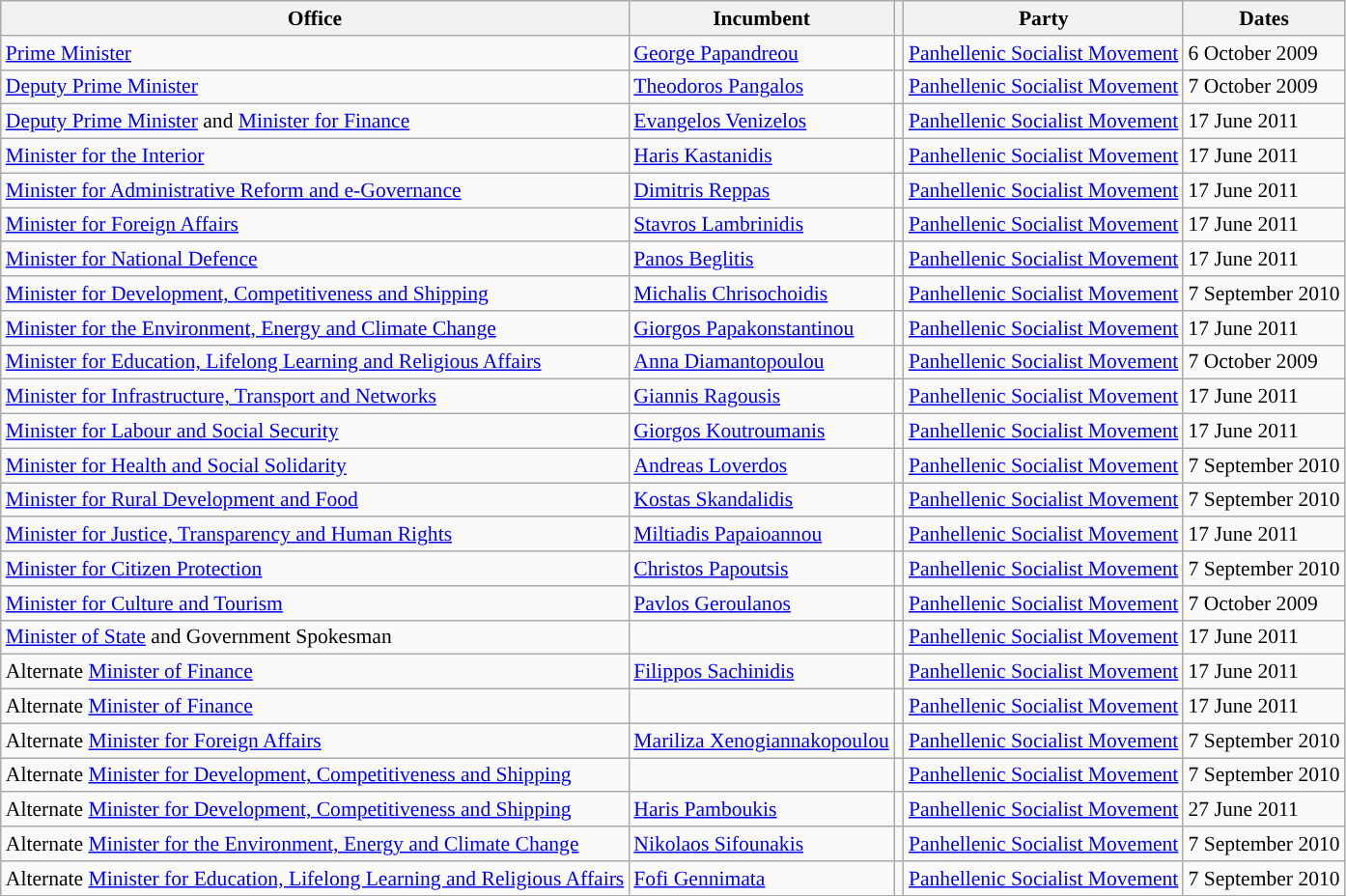<table class="wikitable" style="font-size: 90%;">
<tr>
<th>Office</th>
<th>Incumbent</th>
<th></th>
<th>Party</th>
<th>Dates</th>
</tr>
<tr>
<td><a href='#'>Prime Minister</a></td>
<td><a href='#'>George Papandreou</a></td>
<td style="background-color: "></td>
<td><a href='#'>Panhellenic Socialist Movement</a></td>
<td>6 October 2009</td>
</tr>
<tr>
<td><a href='#'>Deputy Prime Minister</a></td>
<td><a href='#'>Theodoros Pangalos</a></td>
<td style="background-color: "></td>
<td><a href='#'>Panhellenic Socialist Movement</a></td>
<td>7 October 2009</td>
</tr>
<tr>
<td><a href='#'>Deputy Prime Minister</a> and <a href='#'>Minister for Finance</a></td>
<td><a href='#'>Evangelos Venizelos</a></td>
<td style="background-color: "></td>
<td><a href='#'>Panhellenic Socialist Movement</a></td>
<td>17 June 2011</td>
</tr>
<tr>
<td><a href='#'>Minister for the Interior</a></td>
<td><a href='#'>Haris Kastanidis</a></td>
<td style="background-color: "></td>
<td><a href='#'>Panhellenic Socialist Movement</a></td>
<td>17 June 2011</td>
</tr>
<tr>
<td><a href='#'>Minister for Administrative Reform and e-Governance</a></td>
<td><a href='#'>Dimitris Reppas</a></td>
<td style="background-color: "></td>
<td><a href='#'>Panhellenic Socialist Movement</a></td>
<td>17 June 2011</td>
</tr>
<tr>
<td><a href='#'>Minister for Foreign Affairs</a></td>
<td><a href='#'>Stavros Lambrinidis</a></td>
<td style="background-color: "></td>
<td><a href='#'>Panhellenic Socialist Movement</a></td>
<td>17 June 2011</td>
</tr>
<tr>
<td><a href='#'>Minister for National Defence</a></td>
<td><a href='#'>Panos Beglitis</a></td>
<td style="background-color: "></td>
<td><a href='#'>Panhellenic Socialist Movement</a></td>
<td>17 June 2011</td>
</tr>
<tr>
<td><a href='#'>Minister for Development, Competitiveness and Shipping</a></td>
<td><a href='#'>Michalis Chrisochoidis</a></td>
<td style="background-color: "></td>
<td><a href='#'>Panhellenic Socialist Movement</a></td>
<td>7 September 2010</td>
</tr>
<tr>
<td><a href='#'>Minister for the Environment, Energy and Climate Change</a></td>
<td><a href='#'>Giorgos Papakonstantinou</a></td>
<td style="background-color: "></td>
<td><a href='#'>Panhellenic Socialist Movement</a></td>
<td>17 June 2011</td>
</tr>
<tr>
<td><a href='#'>Minister for Education, Lifelong Learning and Religious Affairs</a></td>
<td><a href='#'>Anna Diamantopoulou</a></td>
<td style="background-color: "></td>
<td><a href='#'>Panhellenic Socialist Movement</a></td>
<td>7 October 2009</td>
</tr>
<tr>
<td><a href='#'>Minister for Infrastructure, Transport and Networks</a></td>
<td><a href='#'>Giannis Ragousis</a></td>
<td style="background-color: "></td>
<td><a href='#'>Panhellenic Socialist Movement</a></td>
<td>17 June 2011</td>
</tr>
<tr>
<td><a href='#'>Minister for Labour and Social Security</a></td>
<td><a href='#'>Giorgos Koutroumanis</a></td>
<td style="background-color: "></td>
<td><a href='#'>Panhellenic Socialist Movement</a></td>
<td>17 June 2011</td>
</tr>
<tr>
<td><a href='#'>Minister for Health and Social Solidarity</a></td>
<td><a href='#'>Andreas Loverdos</a></td>
<td style="background-color: "></td>
<td><a href='#'>Panhellenic Socialist Movement</a></td>
<td>7 September 2010</td>
</tr>
<tr>
<td><a href='#'>Minister for Rural Development and Food</a></td>
<td><a href='#'>Kostas Skandalidis</a></td>
<td style="background-color: "></td>
<td><a href='#'>Panhellenic Socialist Movement</a></td>
<td>7 September 2010</td>
</tr>
<tr>
<td><a href='#'>Minister for Justice, Transparency and Human Rights</a></td>
<td><a href='#'>Miltiadis Papaioannou</a></td>
<td style="background-color: "></td>
<td><a href='#'>Panhellenic Socialist Movement</a></td>
<td>17 June 2011</td>
</tr>
<tr>
<td><a href='#'>Minister for Citizen Protection</a></td>
<td><a href='#'>Christos Papoutsis</a></td>
<td style="background-color: "></td>
<td><a href='#'>Panhellenic Socialist Movement</a></td>
<td>7 September 2010</td>
</tr>
<tr>
<td><a href='#'>Minister for Culture and Tourism</a></td>
<td><a href='#'>Pavlos Geroulanos</a></td>
<td style="background-color: "></td>
<td><a href='#'>Panhellenic Socialist Movement</a></td>
<td>7 October 2009</td>
</tr>
<tr>
<td><a href='#'>Minister of State</a> and Government Spokesman</td>
<td></td>
<td style="background-color: "></td>
<td><a href='#'>Panhellenic Socialist Movement</a></td>
<td>17 June 2011</td>
</tr>
<tr>
<td>Alternate <a href='#'>Minister of Finance</a></td>
<td><a href='#'>Filippos Sachinidis</a></td>
<td style="background-color: "></td>
<td><a href='#'>Panhellenic Socialist Movement</a></td>
<td>17 June 2011</td>
</tr>
<tr>
<td>Alternate <a href='#'>Minister of Finance</a></td>
<td></td>
<td style="background-color: "></td>
<td><a href='#'>Panhellenic Socialist Movement</a></td>
<td>17 June 2011</td>
</tr>
<tr>
<td>Alternate <a href='#'>Minister for Foreign Affairs</a></td>
<td><a href='#'>Mariliza Xenogiannakopoulou</a></td>
<td style="background-color: "></td>
<td><a href='#'>Panhellenic Socialist Movement</a></td>
<td>7 September 2010</td>
</tr>
<tr>
<td>Alternate <a href='#'>Minister for Development, Competitiveness and Shipping</a></td>
<td></td>
<td style="background-color: "></td>
<td><a href='#'>Panhellenic Socialist Movement</a></td>
<td>7 September 2010</td>
</tr>
<tr>
<td>Alternate <a href='#'>Minister for Development, Competitiveness and Shipping</a></td>
<td><a href='#'>Haris Pamboukis</a></td>
<td style="background-color: "></td>
<td><a href='#'>Panhellenic Socialist Movement</a></td>
<td>27 June 2011</td>
</tr>
<tr>
<td>Alternate <a href='#'>Minister for the Environment, Energy and Climate Change</a></td>
<td><a href='#'>Nikolaos Sifounakis</a></td>
<td style="background-color: "></td>
<td><a href='#'>Panhellenic Socialist Movement</a></td>
<td>7 September 2010</td>
</tr>
<tr>
<td>Alternate <a href='#'>Minister for Education, Lifelong Learning and Religious Affairs</a></td>
<td><a href='#'>Fofi Gennimata</a></td>
<td style="background-color: "></td>
<td><a href='#'>Panhellenic Socialist Movement</a></td>
<td>7 September 2010</td>
</tr>
<tr>
</tr>
</table>
